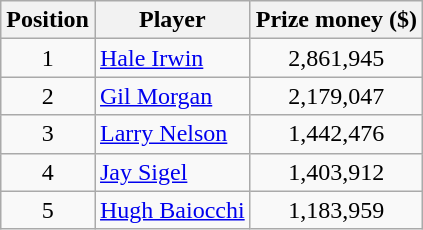<table class="wikitable">
<tr>
<th>Position</th>
<th>Player</th>
<th>Prize money ($)</th>
</tr>
<tr>
<td align=center>1</td>
<td> <a href='#'>Hale Irwin</a></td>
<td align=center>2,861,945</td>
</tr>
<tr>
<td align=center>2</td>
<td> <a href='#'>Gil Morgan</a></td>
<td align=center>2,179,047</td>
</tr>
<tr>
<td align=center>3</td>
<td> <a href='#'>Larry Nelson</a></td>
<td align=center>1,442,476</td>
</tr>
<tr>
<td align=center>4</td>
<td> <a href='#'>Jay Sigel</a></td>
<td align=center>1,403,912</td>
</tr>
<tr>
<td align=center>5</td>
<td> <a href='#'>Hugh Baiocchi</a></td>
<td align=center>1,183,959</td>
</tr>
</table>
